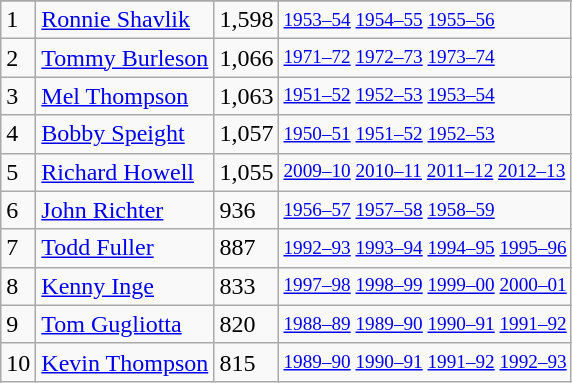<table class="wikitable">
<tr>
</tr>
<tr>
<td>1</td>
<td><a href='#'>Ronnie Shavlik</a></td>
<td>1,598</td>
<td style="font-size:80%;"><a href='#'>1953–54</a> <a href='#'>1954–55</a> <a href='#'>1955–56</a></td>
</tr>
<tr>
<td>2</td>
<td><a href='#'>Tommy Burleson</a></td>
<td>1,066</td>
<td style="font-size:80%;"><a href='#'>1971–72</a> <a href='#'>1972–73</a> <a href='#'>1973–74</a></td>
</tr>
<tr>
<td>3</td>
<td><a href='#'>Mel Thompson</a></td>
<td>1,063</td>
<td style="font-size:80%;"><a href='#'>1951–52</a> <a href='#'>1952–53</a> <a href='#'>1953–54</a></td>
</tr>
<tr>
<td>4</td>
<td><a href='#'>Bobby Speight</a></td>
<td>1,057</td>
<td style="font-size:80%;"><a href='#'>1950–51</a> <a href='#'>1951–52</a> <a href='#'>1952–53</a></td>
</tr>
<tr>
<td>5</td>
<td><a href='#'>Richard Howell</a></td>
<td>1,055</td>
<td style="font-size:80%;"><a href='#'>2009–10</a> <a href='#'>2010–11</a> <a href='#'>2011–12</a> <a href='#'>2012–13</a></td>
</tr>
<tr>
<td>6</td>
<td><a href='#'>John Richter</a></td>
<td>936</td>
<td style="font-size:80%;"><a href='#'>1956–57</a> <a href='#'>1957–58</a> <a href='#'>1958–59</a></td>
</tr>
<tr>
<td>7</td>
<td><a href='#'>Todd Fuller</a></td>
<td>887</td>
<td style="font-size:80%;"><a href='#'>1992–93</a> <a href='#'>1993–94</a> <a href='#'>1994–95</a> <a href='#'>1995–96</a></td>
</tr>
<tr>
<td>8</td>
<td><a href='#'>Kenny Inge</a></td>
<td>833</td>
<td style="font-size:80%;"><a href='#'>1997–98</a> <a href='#'>1998–99</a> <a href='#'>1999–00</a> <a href='#'>2000–01</a></td>
</tr>
<tr>
<td>9</td>
<td><a href='#'>Tom Gugliotta</a></td>
<td>820</td>
<td style="font-size:80%;"><a href='#'>1988–89</a> <a href='#'>1989–90</a> <a href='#'>1990–91</a> <a href='#'>1991–92</a></td>
</tr>
<tr>
<td>10</td>
<td><a href='#'>Kevin Thompson</a></td>
<td>815</td>
<td style="font-size:80%;"><a href='#'>1989–90</a> <a href='#'>1990–91</a> <a href='#'>1991–92</a> <a href='#'>1992–93</a></td>
</tr>
</table>
